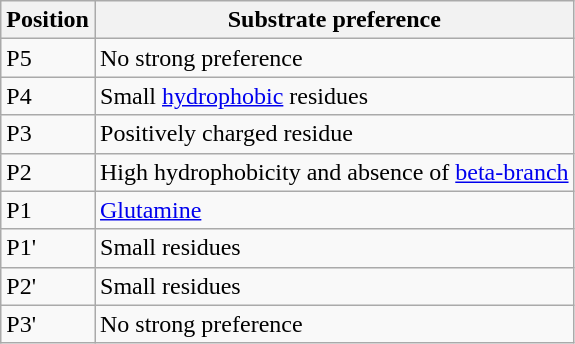<table class="wikitable">
<tr>
<th>Position</th>
<th>Substrate preference</th>
</tr>
<tr>
<td>P5</td>
<td>No strong preference</td>
</tr>
<tr>
<td>P4</td>
<td>Small <a href='#'>hydrophobic</a> residues</td>
</tr>
<tr>
<td>P3</td>
<td>Positively charged residue</td>
</tr>
<tr>
<td>P2</td>
<td>High hydrophobicity and absence of <a href='#'>beta-branch</a></td>
</tr>
<tr>
<td>P1</td>
<td><a href='#'>Glutamine</a></td>
</tr>
<tr>
<td>P1'</td>
<td>Small residues</td>
</tr>
<tr>
<td>P2'</td>
<td>Small residues</td>
</tr>
<tr>
<td>P3'</td>
<td>No strong preference</td>
</tr>
</table>
